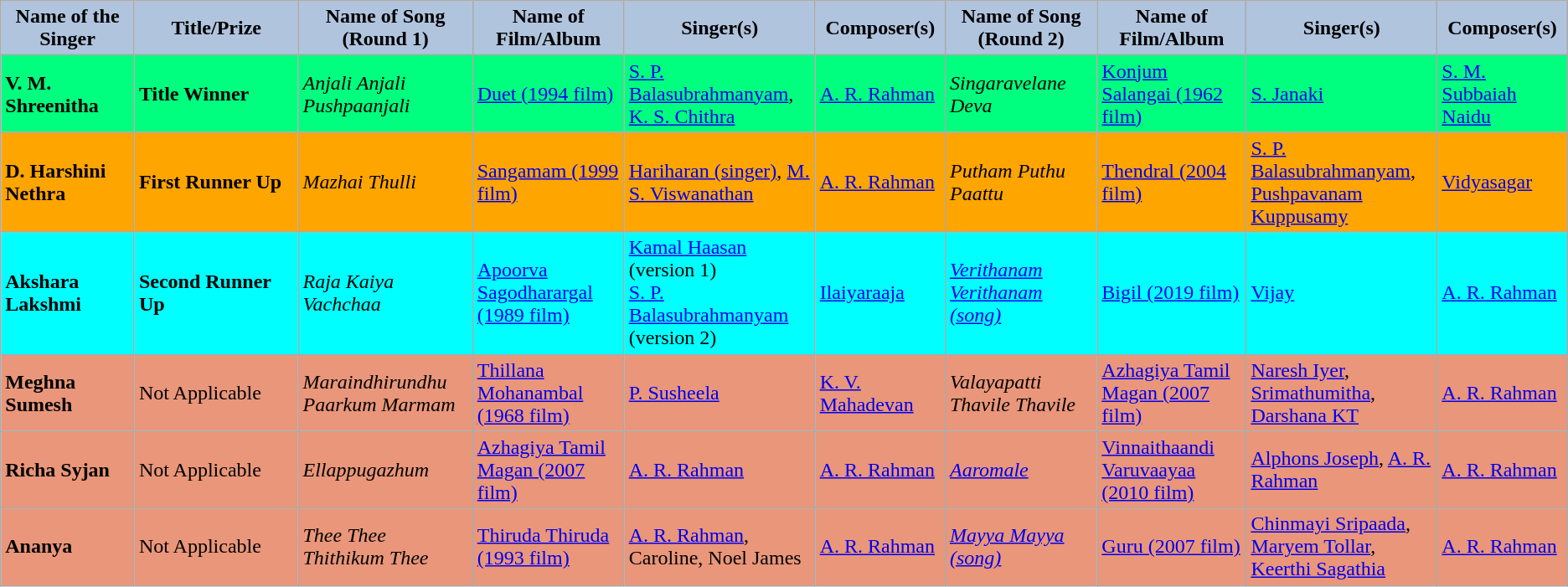<table class="wikitable">
<tr>
<th style="width:150pt; background:LightSteelBlue;">Name of the Singer</th>
<th style="width:250pt; background:LightSteelBlue;">Title/Prize</th>
<th style="width:150pt; background:LightSteelBlue;">Name of Song (Round 1)</th>
<th style="width:150pt; background:LightSteelBlue;">Name of Film/Album</th>
<th style="width:150pt; background:LightSteelBlue;">Singer(s)</th>
<th style="width:100pt; background:LightSteelBlue;">Composer(s)</th>
<th style="width:150pt; background:LightSteelBlue;">Name of Song (Round 2)</th>
<th style="width:150pt; background:LightSteelBlue;">Name of Film/Album</th>
<th style="width:150pt; background:LightSteelBlue;">Singer(s)</th>
<th style="width:100pt; background:LightSteelBlue;">Composer(s)</th>
</tr>
<tr>
<td bgcolor="#00FF7F"><strong>V. M. Shreenitha</strong></td>
<td bgcolor="#00FF7F"><strong>Title Winner</strong></td>
<td bgcolor="#00FF7F"><em>Anjali Anjali Pushpaanjali</em></td>
<td bgcolor="#00FF7F"><a href='#'>Duet (1994 film)</a></td>
<td bgcolor="#00FF7F"><a href='#'>S. P. Balasubrahmanyam</a>, <a href='#'>K. S. Chithra</a></td>
<td bgcolor="#00FF7F"><a href='#'>A. R. Rahman</a></td>
<td bgcolor="#00FF7F"><em>Singaravelane Deva</em></td>
<td bgcolor="#00FF7F"><a href='#'>Konjum Salangai (1962 film)</a></td>
<td bgcolor="#00FF7F"><a href='#'>S. Janaki</a></td>
<td bgcolor="#00FF7F"><a href='#'>S. M. Subbaiah Naidu</a></td>
</tr>
<tr>
<td bgcolor="orange"><strong>D. Harshini Nethra</strong></td>
<td bgcolor="orange"><strong>First Runner Up</strong></td>
<td bgcolor="orange"><em>Mazhai Thulli</em></td>
<td bgcolor="orange"><a href='#'>Sangamam (1999 film)</a></td>
<td bgcolor="orange"><a href='#'>Hariharan (singer)</a>, <a href='#'>M. S. Viswanathan</a></td>
<td bgcolor="orange"><a href='#'>A. R. Rahman</a></td>
<td bgcolor="orange"><em>Putham Puthu Paattu</em></td>
<td bgcolor="orange"><a href='#'>Thendral (2004 film)</a></td>
<td bgcolor="orange"><a href='#'>S. P. Balasubrahmanyam</a>, <a href='#'>Pushpavanam Kuppusamy</a></td>
<td bgcolor="orange"><a href='#'>Vidyasagar</a></td>
</tr>
<tr>
<td bgcolor="aqua"><strong>Akshara Lakshmi</strong></td>
<td bgcolor="aqua"><strong>Second Runner Up</strong></td>
<td bgcolor="aqua"><em>Raja Kaiya Vachchaa</em></td>
<td bgcolor="aqua"><a href='#'>Apoorva Sagodharargal (1989 film)</a></td>
<td bgcolor="aqua"><a href='#'>Kamal Haasan</a> (version 1)<br><a href='#'>S. P. Balasubrahmanyam</a> (version 2)</td>
<td bgcolor="aqua"><a href='#'>Ilaiyaraaja</a></td>
<td bgcolor="aqua"><em><a href='#'>Verithanam Verithanam (song)</a></em></td>
<td bgcolor="aqua"><a href='#'>Bigil (2019 film)</a></td>
<td bgcolor="aqua"><a href='#'>Vijay</a></td>
<td bgcolor="aqua"><a href='#'>A. R. Rahman</a></td>
</tr>
<tr>
<td bgcolor="darksalmon"><strong>Meghna Sumesh</strong></td>
<td bgcolor="darksalmon">Not Applicable</td>
<td bgcolor="darksalmon"><em>Maraindhirundhu Paarkum Marmam</em></td>
<td bgcolor="darksalmon"><a href='#'>Thillana Mohanambal (1968 film)</a></td>
<td bgcolor="darksalmon"><a href='#'>P. Susheela</a></td>
<td bgcolor="darksalmon"><a href='#'>K. V. Mahadevan</a></td>
<td bgcolor="darksalmon"><em>Valayapatti Thavile Thavile</em></td>
<td bgcolor="darksalmon"><a href='#'>Azhagiya Tamil Magan (2007 film)</a></td>
<td bgcolor="darksalmon"><a href='#'>Naresh Iyer</a>, <a href='#'>Srimathumitha</a>, <a href='#'>Darshana KT</a></td>
<td bgcolor="darksalmon"><a href='#'>A. R. Rahman</a></td>
</tr>
<tr>
<td bgcolor="darksalmon"><strong>Richa Syjan</strong></td>
<td bgcolor="darksalmon">Not Applicable</td>
<td bgcolor="darksalmon"><em>Ellappugazhum</em></td>
<td bgcolor="darksalmon"><a href='#'>Azhagiya Tamil Magan (2007 film)</a></td>
<td bgcolor="darksalmon"><a href='#'>A. R. Rahman</a></td>
<td bgcolor="darksalmon"><a href='#'>A. R. Rahman</a></td>
<td bgcolor="darksalmon"><em><a href='#'>Aaromale</a></em></td>
<td bgcolor="darksalmon"><a href='#'>Vinnaithaandi Varuvaayaa (2010 film)</a></td>
<td bgcolor="darksalmon"><a href='#'>Alphons Joseph</a>, <a href='#'>A. R. Rahman</a></td>
<td bgcolor="darksalmon"><a href='#'>A. R. Rahman</a></td>
</tr>
<tr>
<td bgcolor="darksalmon"><strong>Ananya</strong></td>
<td bgcolor="darksalmon">Not Applicable</td>
<td bgcolor="darksalmon"><em>Thee Thee Thithikum Thee</em></td>
<td bgcolor="darksalmon"><a href='#'>Thiruda Thiruda (1993 film)</a></td>
<td bgcolor="darksalmon"><a href='#'>A. R. Rahman</a>, Caroline, Noel James</td>
<td bgcolor="darksalmon"><a href='#'>A. R. Rahman</a></td>
<td bgcolor="darksalmon"><em><a href='#'>Mayya Mayya (song)</a></em></td>
<td bgcolor="darksalmon"><a href='#'>Guru (2007 film)</a></td>
<td bgcolor="darksalmon"><a href='#'>Chinmayi Sripaada</a>,  <a href='#'>Maryem Tollar</a>, <a href='#'>Keerthi Sagathia</a></td>
<td bgcolor="darksalmon"><a href='#'>A. R. Rahman</a></td>
</tr>
</table>
